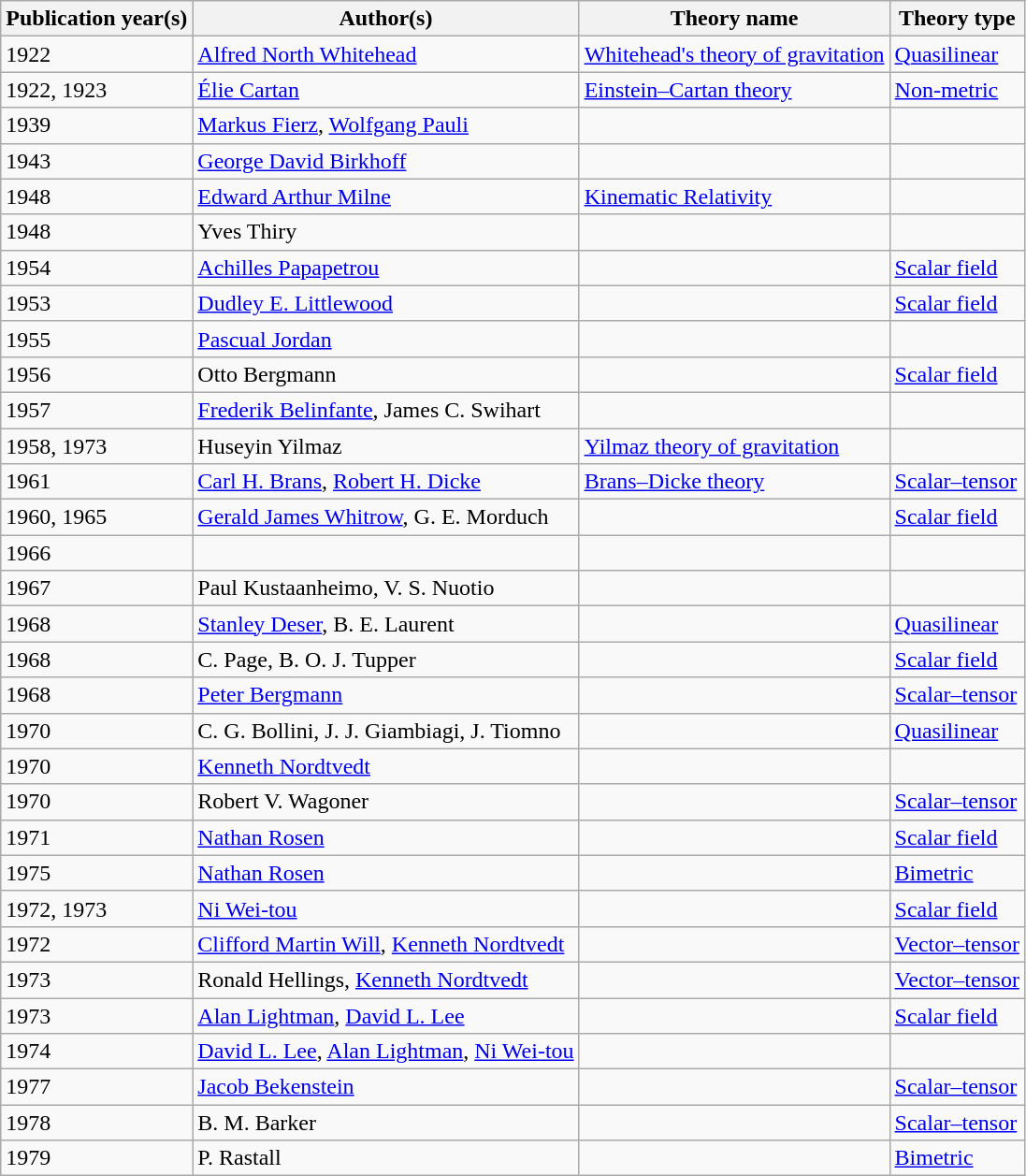<table class="wikitable">
<tr>
<th>Publication year(s)</th>
<th>Author(s)</th>
<th>Theory name</th>
<th>Theory type</th>
</tr>
<tr>
<td>1922</td>
<td><a href='#'>Alfred North Whitehead</a></td>
<td><a href='#'>Whitehead's theory of gravitation</a></td>
<td><a href='#'>Quasilinear</a></td>
</tr>
<tr>
<td>1922, 1923</td>
<td><a href='#'>Élie Cartan</a></td>
<td><a href='#'>Einstein–Cartan theory</a></td>
<td><a href='#'>Non-metric</a></td>
</tr>
<tr>
<td>1939</td>
<td><a href='#'>Markus Fierz</a>,  <a href='#'>Wolfgang Pauli</a></td>
<td></td>
<td></td>
</tr>
<tr>
<td>1943</td>
<td><a href='#'>George David Birkhoff</a></td>
<td></td>
<td></td>
</tr>
<tr>
<td>1948</td>
<td><a href='#'>Edward Arthur Milne</a></td>
<td><a href='#'>Kinematic Relativity</a></td>
<td></td>
</tr>
<tr>
<td>1948</td>
<td>Yves Thiry</td>
<td></td>
<td></td>
</tr>
<tr>
<td>1954</td>
<td><a href='#'>Achilles Papapetrou</a></td>
<td></td>
<td><a href='#'>Scalar field</a></td>
</tr>
<tr>
<td>1953</td>
<td><a href='#'>Dudley E. Littlewood</a></td>
<td></td>
<td><a href='#'>Scalar field</a></td>
</tr>
<tr>
<td>1955</td>
<td><a href='#'>Pascual Jordan</a></td>
<td></td>
<td></td>
</tr>
<tr>
<td>1956</td>
<td>Otto Bergmann</td>
<td></td>
<td><a href='#'>Scalar field</a></td>
</tr>
<tr>
<td>1957</td>
<td><a href='#'>Frederik Belinfante</a>, James C. Swihart</td>
<td></td>
<td></td>
</tr>
<tr>
<td>1958, 1973</td>
<td>Huseyin Yilmaz</td>
<td><a href='#'>Yilmaz theory of gravitation</a></td>
<td></td>
</tr>
<tr>
<td>1961</td>
<td><a href='#'>Carl H. Brans</a>, <a href='#'>Robert H. Dicke</a></td>
<td><a href='#'>Brans–Dicke theory</a></td>
<td><a href='#'>Scalar–tensor</a></td>
</tr>
<tr>
<td>1960, 1965</td>
<td><a href='#'>Gerald James Whitrow</a>, G. E. Morduch</td>
<td></td>
<td><a href='#'>Scalar field</a></td>
</tr>
<tr>
<td>1966</td>
<td></td>
<td></td>
<td></td>
</tr>
<tr>
<td>1967</td>
<td>Paul Kustaanheimo, V. S. Nuotio</td>
<td></td>
<td></td>
</tr>
<tr>
<td>1968</td>
<td><a href='#'>Stanley Deser</a>, B. E. Laurent</td>
<td></td>
<td><a href='#'>Quasilinear</a></td>
</tr>
<tr>
<td>1968</td>
<td>C. Page, B. O. J. Tupper</td>
<td></td>
<td><a href='#'>Scalar field</a></td>
</tr>
<tr>
<td>1968</td>
<td><a href='#'>Peter Bergmann</a></td>
<td></td>
<td><a href='#'>Scalar–tensor</a></td>
</tr>
<tr>
<td>1970</td>
<td>C. G. Bollini, J. J. Giambiagi, J. Tiomno</td>
<td></td>
<td><a href='#'>Quasilinear</a></td>
</tr>
<tr>
<td>1970</td>
<td><a href='#'>Kenneth Nordtvedt</a></td>
<td></td>
<td></td>
</tr>
<tr>
<td>1970</td>
<td>Robert V. Wagoner</td>
<td></td>
<td><a href='#'>Scalar–tensor</a></td>
</tr>
<tr>
<td>1971</td>
<td><a href='#'>Nathan Rosen</a></td>
<td></td>
<td><a href='#'>Scalar field</a></td>
</tr>
<tr>
<td>1975</td>
<td><a href='#'>Nathan Rosen</a></td>
<td></td>
<td><a href='#'>Bimetric</a></td>
</tr>
<tr>
<td>1972, 1973</td>
<td><a href='#'>Ni Wei-tou</a></td>
<td></td>
<td><a href='#'>Scalar field</a></td>
</tr>
<tr>
<td>1972</td>
<td><a href='#'>Clifford Martin Will</a>, <a href='#'>Kenneth Nordtvedt</a></td>
<td></td>
<td><a href='#'>Vector–tensor</a></td>
</tr>
<tr>
<td>1973</td>
<td>Ronald Hellings, <a href='#'>Kenneth Nordtvedt</a></td>
<td></td>
<td><a href='#'>Vector–tensor</a></td>
</tr>
<tr>
<td>1973</td>
<td><a href='#'>Alan Lightman</a>, <a href='#'>David L. Lee</a></td>
<td></td>
<td><a href='#'>Scalar field</a></td>
</tr>
<tr>
<td>1974</td>
<td><a href='#'>David L. Lee</a>, <a href='#'>Alan Lightman</a>, <a href='#'>Ni Wei-tou</a></td>
<td></td>
<td></td>
</tr>
<tr>
<td>1977</td>
<td><a href='#'>Jacob Bekenstein</a></td>
<td></td>
<td><a href='#'>Scalar–tensor</a></td>
</tr>
<tr>
<td>1978</td>
<td>B. M. Barker</td>
<td></td>
<td><a href='#'>Scalar–tensor</a></td>
</tr>
<tr>
<td>1979</td>
<td>P. Rastall</td>
<td></td>
<td><a href='#'>Bimetric</a></td>
</tr>
</table>
